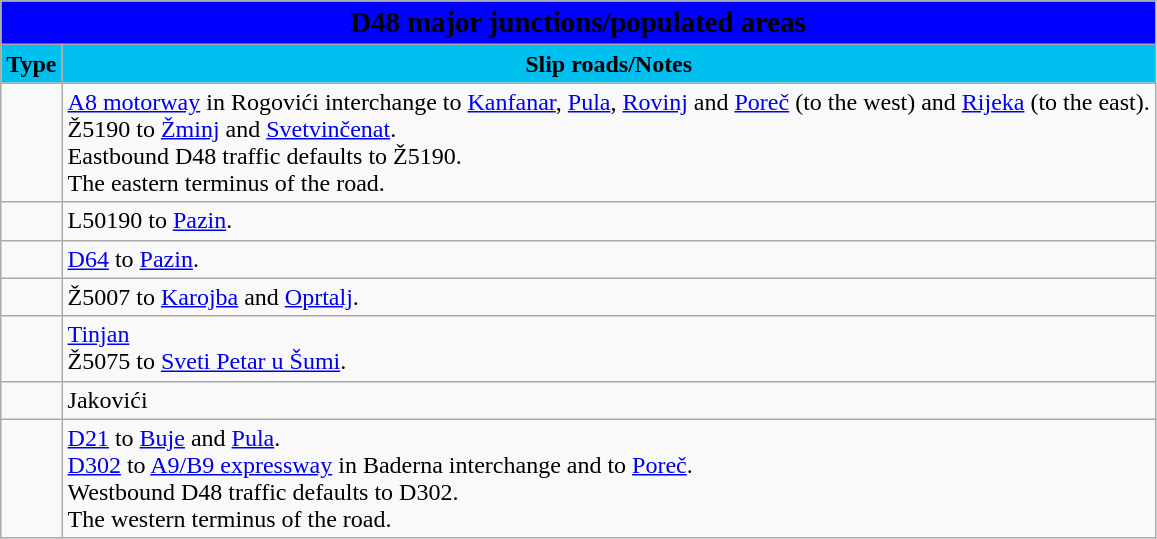<table class="wikitable">
<tr>
<td colspan=2 bgcolor=blue align=center style=margin-top:15><span><big><strong>D48 major junctions/populated areas</strong></big></span></td>
</tr>
<tr>
<td align=center bgcolor=00c0f0><strong>Type</strong></td>
<td align=center bgcolor=00c0f0><strong>Slip roads/Notes</strong></td>
</tr>
<tr>
<td></td>
<td> <a href='#'>A8 motorway</a> in Rogovići interchange to <a href='#'>Kanfanar</a>, <a href='#'>Pula</a>, <a href='#'>Rovinj</a> and <a href='#'>Poreč</a> (to the west) and <a href='#'>Rijeka</a> (to the east).<br>Ž5190 to <a href='#'>Žminj</a> and <a href='#'>Svetvinčenat</a>.<br>Eastbound D48 traffic defaults to Ž5190.<br>The eastern terminus of the road.</td>
</tr>
<tr>
<td></td>
<td>L50190 to <a href='#'>Pazin</a>.</td>
</tr>
<tr>
<td></td>
<td> <a href='#'>D64</a> to <a href='#'>Pazin</a>.</td>
</tr>
<tr>
<td></td>
<td>Ž5007 to <a href='#'>Karojba</a> and <a href='#'>Oprtalj</a>.</td>
</tr>
<tr>
<td></td>
<td><a href='#'>Tinjan</a><br>Ž5075 to <a href='#'>Sveti Petar u Šumi</a>.</td>
</tr>
<tr>
<td></td>
<td>Jakovići</td>
</tr>
<tr>
<td></td>
<td> <a href='#'>D21</a> to <a href='#'>Buje</a> and <a href='#'>Pula</a>.<br> <a href='#'>D302</a> to <a href='#'>A9/B9 expressway</a> in Baderna interchange and to <a href='#'>Poreč</a>.<br>Westbound D48 traffic defaults to D302.<br>The western terminus of the road.</td>
</tr>
</table>
